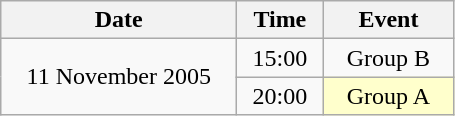<table class = "wikitable" style="text-align:center;">
<tr>
<th width=150>Date</th>
<th width=50>Time</th>
<th width=80>Event</th>
</tr>
<tr>
<td rowspan=2>11 November 2005</td>
<td>15:00</td>
<td>Group B</td>
</tr>
<tr>
<td>20:00</td>
<td bgcolor=ffffcc>Group A</td>
</tr>
</table>
